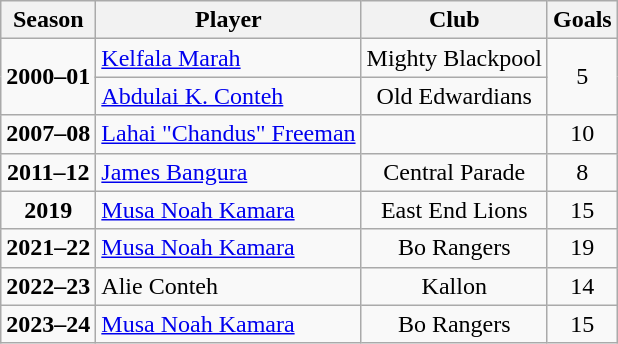<table class="wikitable" style="text-align:center;">
<tr>
<th>Season</th>
<th>Player</th>
<th>Club</th>
<th>Goals</th>
</tr>
<tr>
<td rowspan=2><strong>2000–01</strong></td>
<td align=left> <a href='#'>Kelfala Marah</a></td>
<td>Mighty Blackpool</td>
<td rowspan=2>5</td>
</tr>
<tr>
<td align=left><a href='#'>Abdulai K. Conteh</a></td>
<td>Old Edwardians</td>
</tr>
<tr>
<td><strong>2007–08</strong></td>
<td align=left> <a href='#'>Lahai "Chandus" Freeman</a></td>
<td></td>
<td>10</td>
</tr>
<tr>
<td><strong>2011–12</strong></td>
<td align=left> <a href='#'>James Bangura</a></td>
<td>Central Parade</td>
<td>8</td>
</tr>
<tr>
<td><strong>2019</strong></td>
<td align=left> <a href='#'>Musa Noah Kamara</a></td>
<td>East End Lions</td>
<td>15</td>
</tr>
<tr>
<td><strong>2021–22</strong></td>
<td align=left> <a href='#'>Musa Noah Kamara</a></td>
<td>Bo Rangers</td>
<td>19</td>
</tr>
<tr>
<td><strong>2022–23</strong></td>
<td align=left> Alie Conteh</td>
<td>Kallon</td>
<td>14</td>
</tr>
<tr>
<td><strong>2023–24</strong></td>
<td align=left> <a href='#'>Musa Noah Kamara</a></td>
<td>Bo Rangers</td>
<td>15</td>
</tr>
</table>
